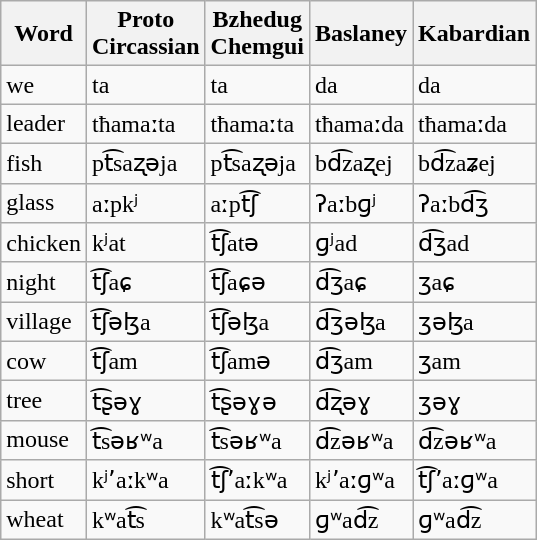<table class="wikitable" border="1" text-align="right">
<tr>
<th>Word</th>
<th>Proto<br>Circassian</th>
<th>Bzhedug<br>Chemgui</th>
<th>Baslaney</th>
<th>Kabardian</th>
</tr>
<tr>
<td>we</td>
<td>ta </td>
<td>ta </td>
<td>da </td>
<td>da </td>
</tr>
<tr>
<td>leader</td>
<td>tħamaːta </td>
<td>tħamaːta </td>
<td>tħamaːda </td>
<td>tħamaːda </td>
</tr>
<tr>
<td>fish</td>
<td>pt͡saʐəja </td>
<td>pt͡saʐəja </td>
<td>bd͡zaʐej </td>
<td>bd͡zaʑej </td>
</tr>
<tr>
<td>glass</td>
<td>aːpkʲ </td>
<td>aːpt͡ʃ </td>
<td>ʔaːbɡʲ </td>
<td>ʔaːbd͡ʒ </td>
</tr>
<tr>
<td>chicken</td>
<td>kʲat </td>
<td>t͡ʃatə </td>
<td>ɡʲad </td>
<td>d͡ʒad </td>
</tr>
<tr>
<td>night</td>
<td>t͡ʃaɕ </td>
<td>t͡ʃaɕə </td>
<td>d͡ʒaɕ </td>
<td>ʒaɕ </td>
</tr>
<tr>
<td>village</td>
<td>t͡ʃəɮa </td>
<td>t͡ʃəɮa </td>
<td>d͡ʒəɮa </td>
<td>ʒəɮa </td>
</tr>
<tr>
<td>cow</td>
<td>t͡ʃam </td>
<td>t͡ʃamə </td>
<td>d͡ʒam </td>
<td>ʒam </td>
</tr>
<tr>
<td>tree</td>
<td>t͡ʂəɣ </td>
<td>t͡ʂəɣə </td>
<td>d͡ʐəɣ </td>
<td>ʒəɣ </td>
</tr>
<tr>
<td>mouse</td>
<td>t͡səʁʷa </td>
<td>t͡səʁʷa </td>
<td>d͡zəʁʷa </td>
<td>d͡zəʁʷa </td>
</tr>
<tr>
<td>short</td>
<td>kʲʼaːkʷa </td>
<td>t͡ʃʼaːkʷa </td>
<td>kʲʼaːɡʷa </td>
<td>t͡ʃʼaːɡʷa </td>
</tr>
<tr>
<td>wheat</td>
<td>kʷat͡s </td>
<td>kʷat͡sə </td>
<td>ɡʷad͡z </td>
<td>ɡʷad͡z </td>
</tr>
</table>
